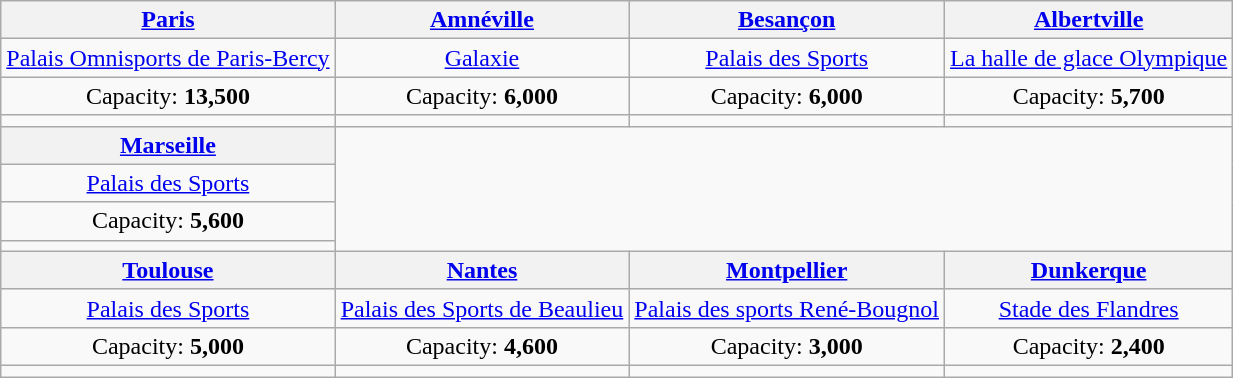<table class="wikitable" style="text-align:center">
<tr>
<th><a href='#'>Paris</a></th>
<th><a href='#'>Amnéville</a></th>
<th><a href='#'>Besançon</a></th>
<th><a href='#'>Albertville</a></th>
</tr>
<tr>
<td><a href='#'>Palais Omnisports de Paris-Bercy</a></td>
<td><a href='#'>Galaxie</a></td>
<td><a href='#'>Palais des Sports</a></td>
<td><a href='#'>La halle de glace Olympique</a></td>
</tr>
<tr>
<td>Capacity: <strong>13,500</strong></td>
<td>Capacity: <strong>6,000</strong></td>
<td>Capacity: <strong>6,000</strong></td>
<td>Capacity: <strong>5,700</strong></td>
</tr>
<tr>
<td></td>
<td></td>
<td></td>
<td></td>
</tr>
<tr>
<th><a href='#'>Marseille</a></th>
<td colspan="3" rowspan="4"><br></td>
</tr>
<tr>
<td><a href='#'>Palais des Sports</a></td>
</tr>
<tr>
<td>Capacity: <strong>5,600</strong></td>
</tr>
<tr>
<td></td>
</tr>
<tr>
<th><a href='#'>Toulouse</a></th>
<th><a href='#'>Nantes</a></th>
<th><a href='#'>Montpellier</a></th>
<th><a href='#'>Dunkerque</a></th>
</tr>
<tr>
<td><a href='#'>Palais des Sports</a></td>
<td><a href='#'>Palais des Sports de Beaulieu</a></td>
<td><a href='#'>Palais des sports René-Bougnol</a></td>
<td><a href='#'>Stade des Flandres</a></td>
</tr>
<tr>
<td>Capacity: <strong>5,000</strong></td>
<td>Capacity: <strong>4,600</strong></td>
<td>Capacity: <strong>3,000</strong></td>
<td>Capacity: <strong>2,400</strong></td>
</tr>
<tr>
<td></td>
<td></td>
<td></td>
<td></td>
</tr>
</table>
